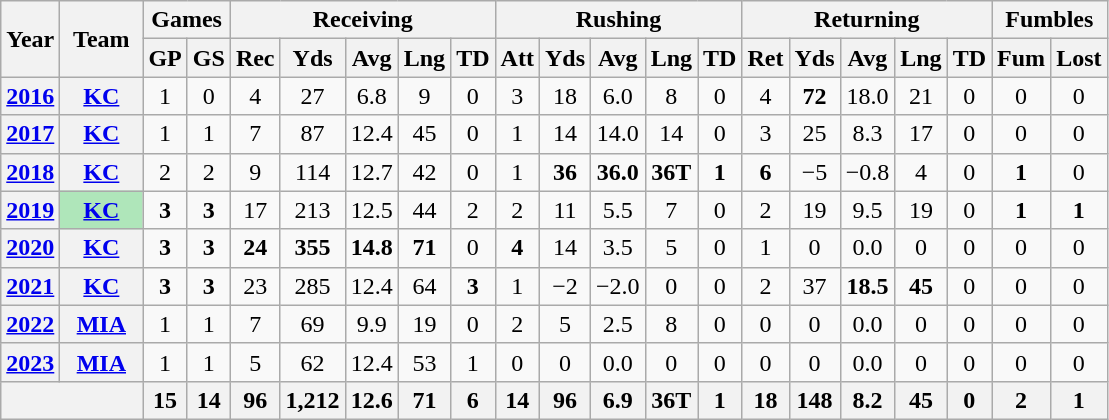<table class="wikitable" style="text-align: center;">
<tr>
<th rowspan="2">Year</th>
<th rowspan="2">Team</th>
<th colspan="2">Games</th>
<th colspan="5">Receiving</th>
<th colspan="5">Rushing</th>
<th colspan="5">Returning</th>
<th colspan="2">Fumbles</th>
</tr>
<tr>
<th>GP</th>
<th>GS</th>
<th>Rec</th>
<th>Yds</th>
<th>Avg</th>
<th>Lng</th>
<th>TD</th>
<th>Att</th>
<th>Yds</th>
<th>Avg</th>
<th>Lng</th>
<th>TD</th>
<th>Ret</th>
<th>Yds</th>
<th>Avg</th>
<th>Lng</th>
<th>TD</th>
<th>Fum</th>
<th>Lost</th>
</tr>
<tr>
<th><a href='#'>2016</a></th>
<th><a href='#'>KC</a></th>
<td>1</td>
<td>0</td>
<td>4</td>
<td>27</td>
<td>6.8</td>
<td>9</td>
<td>0</td>
<td>3</td>
<td>18</td>
<td>6.0</td>
<td>8</td>
<td>0</td>
<td>4</td>
<td><strong>72</strong></td>
<td>18.0</td>
<td>21</td>
<td>0</td>
<td>0</td>
<td>0</td>
</tr>
<tr>
<th><a href='#'>2017</a></th>
<th><a href='#'>KC</a></th>
<td>1</td>
<td>1</td>
<td>7</td>
<td>87</td>
<td>12.4</td>
<td>45</td>
<td>0</td>
<td>1</td>
<td>14</td>
<td>14.0</td>
<td>14</td>
<td>0</td>
<td>3</td>
<td>25</td>
<td>8.3</td>
<td>17</td>
<td>0</td>
<td>0</td>
<td>0</td>
</tr>
<tr>
<th><a href='#'>2018</a></th>
<th><a href='#'>KC</a></th>
<td>2</td>
<td>2</td>
<td>9</td>
<td>114</td>
<td>12.7</td>
<td>42</td>
<td>0</td>
<td>1</td>
<td><strong>36</strong></td>
<td><strong>36.0</strong></td>
<td><strong>36T</strong></td>
<td><strong>1</strong></td>
<td><strong>6</strong></td>
<td>−5</td>
<td>−0.8</td>
<td>4</td>
<td>0</td>
<td><strong>1</strong></td>
<td>0</td>
</tr>
<tr>
<th><a href='#'>2019</a></th>
<th style="background:#afe6ba; width:3em;"><a href='#'>KC</a></th>
<td><strong>3</strong></td>
<td><strong>3</strong></td>
<td>17</td>
<td>213</td>
<td>12.5</td>
<td>44</td>
<td>2</td>
<td>2</td>
<td>11</td>
<td>5.5</td>
<td>7</td>
<td>0</td>
<td>2</td>
<td>19</td>
<td>9.5</td>
<td>19</td>
<td>0</td>
<td><strong>1</strong></td>
<td><strong>1</strong></td>
</tr>
<tr>
<th><a href='#'>2020</a></th>
<th><a href='#'>KC</a></th>
<td><strong>3</strong></td>
<td><strong>3</strong></td>
<td><strong>24</strong></td>
<td><strong>355</strong></td>
<td><strong>14.8</strong></td>
<td><strong>71</strong></td>
<td>0</td>
<td><strong>4</strong></td>
<td>14</td>
<td>3.5</td>
<td>5</td>
<td>0</td>
<td>1</td>
<td>0</td>
<td>0.0</td>
<td>0</td>
<td>0</td>
<td>0</td>
<td>0</td>
</tr>
<tr>
<th><a href='#'>2021</a></th>
<th><a href='#'>KC</a></th>
<td><strong>3</strong></td>
<td><strong>3</strong></td>
<td>23</td>
<td>285</td>
<td>12.4</td>
<td>64</td>
<td><strong>3</strong></td>
<td>1</td>
<td>−2</td>
<td>−2.0</td>
<td>0</td>
<td>0</td>
<td>2</td>
<td>37</td>
<td><strong>18.5</strong></td>
<td><strong>45</strong></td>
<td>0</td>
<td>0</td>
<td>0</td>
</tr>
<tr>
<th><a href='#'>2022</a></th>
<th><a href='#'>MIA</a></th>
<td>1</td>
<td>1</td>
<td>7</td>
<td>69</td>
<td>9.9</td>
<td>19</td>
<td>0</td>
<td>2</td>
<td>5</td>
<td>2.5</td>
<td>8</td>
<td>0</td>
<td>0</td>
<td>0</td>
<td>0.0</td>
<td>0</td>
<td>0</td>
<td>0</td>
<td>0</td>
</tr>
<tr>
<th><a href='#'>2023</a></th>
<th><a href='#'>MIA</a></th>
<td>1</td>
<td>1</td>
<td>5</td>
<td>62</td>
<td>12.4</td>
<td>53</td>
<td>1</td>
<td>0</td>
<td>0</td>
<td>0.0</td>
<td>0</td>
<td>0</td>
<td>0</td>
<td>0</td>
<td>0.0</td>
<td>0</td>
<td>0</td>
<td>0</td>
<td>0</td>
</tr>
<tr>
<th colspan="2"></th>
<th>15</th>
<th>14</th>
<th>96</th>
<th>1,212</th>
<th>12.6</th>
<th>71</th>
<th>6</th>
<th>14</th>
<th>96</th>
<th>6.9</th>
<th>36T</th>
<th>1</th>
<th>18</th>
<th>148</th>
<th>8.2</th>
<th>45</th>
<th>0</th>
<th>2</th>
<th>1</th>
</tr>
</table>
